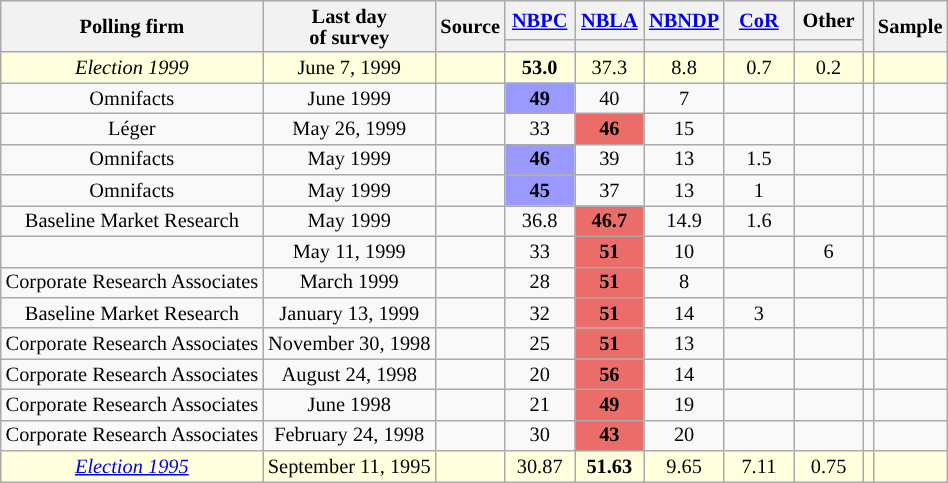<table class="wikitable sortable" style="text-align:center;font-size:85%;line-height:14px;" align="center">
<tr>
<th rowspan="2">Polling firm</th>
<th rowspan="2">Last day <br>of survey</th>
<th rowspan="2">Source</th>
<th class="unsortable" style="width:40px;"><a href='#'>NBPC</a></th>
<th class="unsortable" style="width:40px;"><a href='#'>NBLA</a></th>
<th class="unsortable" style="width:40px;"><a href='#'>NBNDP</a></th>
<th class="unsortable" style="width:40px;"><a href='#'>CoR</a></th>
<th class="unsortable" style="width:40px;">Other</th>
<th rowspan="2"></th>
<th rowspan="2">Sample</th>
</tr>
<tr style="line-height:5px;">
<th style="background:"></th>
<th style="background:"></th>
<th style="background:"></th>
<th style="background:"></th>
<th style="background:"></th>
</tr>
<tr>
<td style="background:#ffd;"><em>Election 1999</em></td>
<td style="background:#ffd;">June 7, 1999</td>
<td style="background:#ffd;"></td>
<td style="background:#ffd;"><strong>53.0</strong></td>
<td style="background:#ffd;">37.3</td>
<td style="background:#ffd;">8.8</td>
<td style="background:#ffd;">0.7</td>
<td style="background:#ffd;">0.2</td>
<td style="background:#ffd;"></td>
<td style="background:#ffd;"></td>
</tr>
<tr>
<td>Omnifacts</td>
<td>June 1999</td>
<td></td>
<td style="background:#9999FF"><strong>49</strong></td>
<td>40</td>
<td>7</td>
<td></td>
<td></td>
<td></td>
<td></td>
</tr>
<tr>
<td>Léger</td>
<td>May 26, 1999</td>
<td></td>
<td>33</td>
<td style="background:#EA6D6A"><strong>46</strong></td>
<td>15</td>
<td></td>
<td></td>
<td></td>
<td></td>
</tr>
<tr>
<td>Omnifacts</td>
<td>May 1999</td>
<td></td>
<td style="background:#9999FF"><strong>46</strong></td>
<td>39</td>
<td>13</td>
<td>1.5</td>
<td></td>
<td></td>
<td></td>
</tr>
<tr>
<td>Omnifacts</td>
<td>May 1999</td>
<td></td>
<td style="background:#9999FF"><strong>45</strong></td>
<td>37</td>
<td>13</td>
<td>1</td>
<td></td>
<td></td>
<td></td>
</tr>
<tr>
<td>Baseline Market Research</td>
<td>May 1999</td>
<td></td>
<td>36.8</td>
<td style="background:#EA6D6A"><strong>46.7</strong></td>
<td>14.9</td>
<td>1.6</td>
<td></td>
<td></td>
<td></td>
</tr>
<tr>
<td></td>
<td>May 11, 1999</td>
<td></td>
<td>33</td>
<td style="background:#EA6D6A"><strong>51</strong></td>
<td>10</td>
<td></td>
<td>6</td>
<td></td>
<td></td>
</tr>
<tr>
<td>Corporate Research Associates</td>
<td>March 1999</td>
<td></td>
<td>28</td>
<td style="background:#EA6D6A"><strong>51</strong></td>
<td>8</td>
<td></td>
<td></td>
<td></td>
<td></td>
</tr>
<tr>
<td>Baseline Market Research</td>
<td>January 13, 1999</td>
<td></td>
<td>32</td>
<td style="background:#EA6D6A"><strong>51</strong></td>
<td>14</td>
<td>3</td>
<td></td>
<td></td>
<td></td>
</tr>
<tr>
<td>Corporate Research Associates</td>
<td>November 30, 1998</td>
<td></td>
<td>25</td>
<td style="background:#EA6D6A"><strong>51</strong></td>
<td>13</td>
<td></td>
<td></td>
<td></td>
<td></td>
</tr>
<tr>
<td>Corporate Research Associates</td>
<td>August 24, 1998</td>
<td></td>
<td>20</td>
<td style="background:#EA6D6A"><strong>56</strong></td>
<td>14</td>
<td></td>
<td></td>
<td></td>
<td></td>
</tr>
<tr>
<td>Corporate Research Associates</td>
<td>June 1998</td>
<td></td>
<td>21</td>
<td style="background:#EA6D6A"><strong>49</strong></td>
<td>19</td>
<td></td>
<td></td>
<td></td>
<td></td>
</tr>
<tr>
<td>Corporate Research Associates</td>
<td>February 24, 1998</td>
<td></td>
<td>30</td>
<td style="background:#EA6D6A"><strong>43</strong></td>
<td>20</td>
<td></td>
<td></td>
<td></td>
<td></td>
</tr>
<tr>
<td style="background:#ffd;"><em><a href='#'>Election 1995</a></em></td>
<td style="background:#ffd;">September 11, 1995</td>
<td style="background:#ffd;"></td>
<td style="background:#ffd;">30.87</td>
<td style="background:#ffd;"><strong>51.63</strong></td>
<td style="background:#ffd;">9.65</td>
<td style="background:#ffd;">7.11</td>
<td style="background:#ffd;">0.75</td>
<td style="background:#ffd;"></td>
<td style="background:#ffd;"></td>
</tr>
</table>
